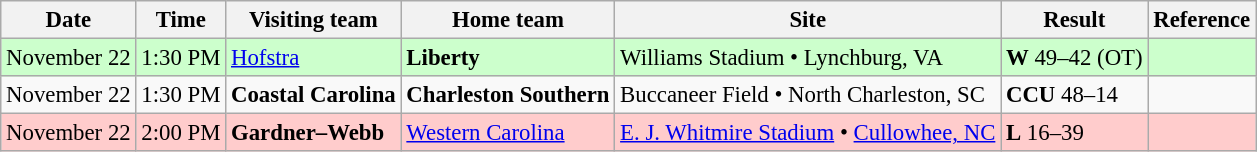<table class="wikitable" style="font-size:95%;">
<tr>
<th>Date</th>
<th>Time</th>
<th>Visiting team</th>
<th>Home team</th>
<th>Site</th>
<th>Result</th>
<th class="unsortable">Reference</th>
</tr>
<tr bgcolor=ccffcc>
<td>November 22</td>
<td>1:30 PM</td>
<td><a href='#'>Hofstra</a></td>
<td><strong>Liberty</strong></td>
<td>Williams Stadium • Lynchburg, VA</td>
<td><strong>W</strong> 49–42 (OT)</td>
<td></td>
</tr>
<tr bgcolor=>
<td>November 22</td>
<td>1:30 PM</td>
<td><strong>Coastal Carolina</strong></td>
<td><strong>Charleston Southern</strong></td>
<td>Buccaneer Field • North Charleston, SC</td>
<td><strong>CCU</strong> 48–14</td>
<td></td>
</tr>
<tr bgcolor=ffcccc>
<td>November 22</td>
<td>2:00 PM</td>
<td><strong>Gardner–Webb</strong></td>
<td><a href='#'>Western Carolina</a></td>
<td><a href='#'>E. J. Whitmire Stadium</a> • <a href='#'>Cullowhee, NC</a></td>
<td><strong>L</strong> 16–39</td>
<td></td>
</tr>
</table>
